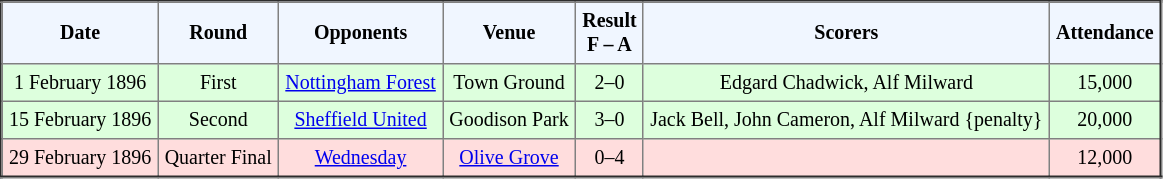<table border="2" cellpadding="4" style="border-collapse:collapse; text-align:center; font-size:smaller;">
<tr style="background:#f0f6ff;">
<th><strong>Date</strong></th>
<th><strong>Round</strong></th>
<th><strong>Opponents</strong></th>
<th><strong>Venue</strong></th>
<th><strong>Result<br>F – A</strong></th>
<th><strong>Scorers</strong></th>
<th><strong>Attendance</strong></th>
</tr>
<tr style="background:#dfd;">
<td>1 February 1896</td>
<td>First</td>
<td><a href='#'>Nottingham Forest</a></td>
<td>Town Ground</td>
<td>2–0</td>
<td>Edgard Chadwick, Alf Milward</td>
<td>15,000</td>
</tr>
<tr style="background:#dfd;">
<td>15 February 1896</td>
<td>Second</td>
<td><a href='#'>Sheffield United</a></td>
<td>Goodison Park</td>
<td>3–0</td>
<td>Jack Bell, John Cameron, Alf Milward {penalty}</td>
<td>20,000</td>
</tr>
<tr style="background:#fdd;">
<td>29 February 1896</td>
<td>Quarter Final</td>
<td><a href='#'>Wednesday</a></td>
<td><a href='#'>Olive Grove</a></td>
<td>0–4</td>
<td></td>
<td>12,000</td>
</tr>
</table>
